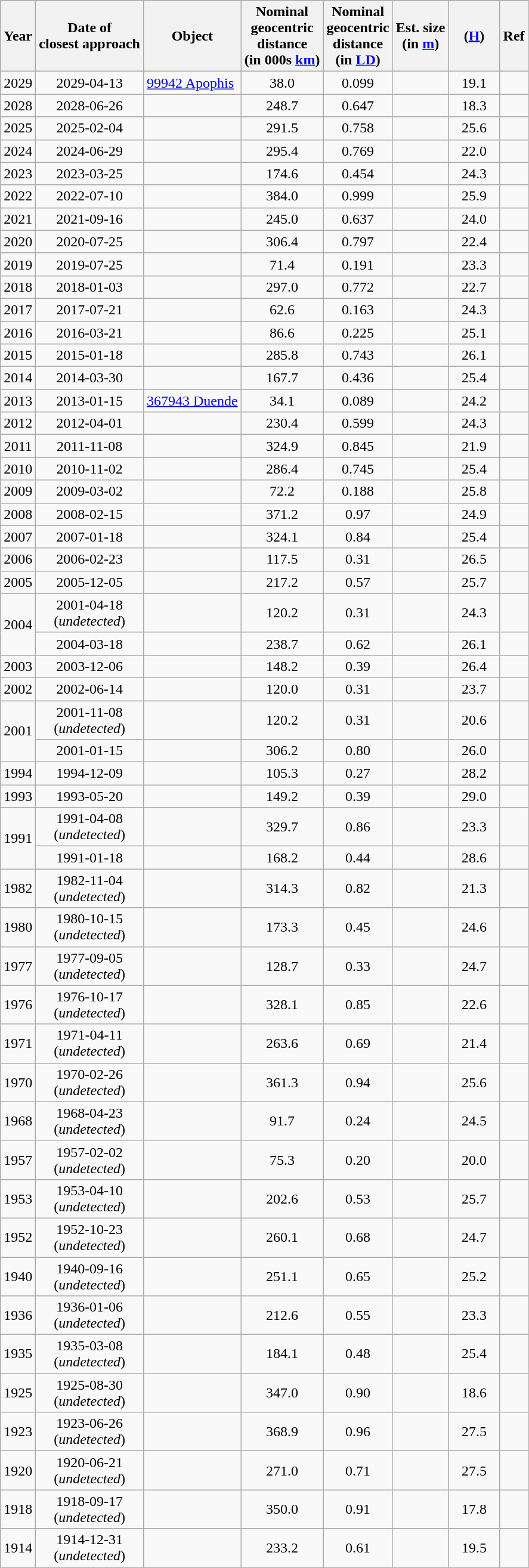<table class="wikitable sortable" style="text-align: center;">
<tr>
<th>Year</th>
<th>Date of<br>closest approach</th>
<th>Object</th>
<th>Nominal<br>geocentric<br>distance<br>(in 000s <a href='#'>km</a>)</th>
<th>Nominal<br>geocentric<br>distance <br>(in <a href='#'>LD</a>)</th>
<th>Est. size<br>(in <a href='#'>m</a>)</th>
<th width=50>(<a href='#'>H</a>)</th>
<th>Ref</th>
</tr>
<tr>
<td>2029</td>
<td>2029-04-13</td>
<td align=left><a href='#'>99942 Apophis</a></td>
<td>38.0</td>
<td>0.099</td>
<td></td>
<td>19.1</td>
<td></td>
</tr>
<tr>
<td>2028</td>
<td>2028-06-26</td>
<td align=left></td>
<td>248.7</td>
<td>0.647</td>
<td></td>
<td>18.3</td>
<td></td>
</tr>
<tr>
<td>2025</td>
<td>2025-02-04</td>
<td align=left></td>
<td>291.5</td>
<td>0.758</td>
<td></td>
<td>25.6</td>
<td></td>
</tr>
<tr>
<td>2024</td>
<td>2024-06-29</td>
<td align=left></td>
<td>295.4</td>
<td>0.769</td>
<td></td>
<td>22.0</td>
<td></td>
</tr>
<tr>
<td>2023</td>
<td>2023-03-25</td>
<td align=left></td>
<td>174.6</td>
<td>0.454</td>
<td></td>
<td>24.3</td>
<td></td>
</tr>
<tr>
<td>2022</td>
<td>2022-07-10</td>
<td align=left></td>
<td>384.0</td>
<td>0.999</td>
<td></td>
<td>25.9</td>
<td></td>
</tr>
<tr>
<td>2021</td>
<td>2021-09-16</td>
<td align=left></td>
<td>245.0</td>
<td>0.637</td>
<td></td>
<td>24.0</td>
<td></td>
</tr>
<tr>
<td>2020</td>
<td>2020-07-25</td>
<td align=left></td>
<td>306.4</td>
<td>0.797</td>
<td></td>
<td>22.4</td>
<td></td>
</tr>
<tr>
<td>2019</td>
<td>2019-07-25</td>
<td align=left></td>
<td>71.4</td>
<td>0.191</td>
<td></td>
<td>23.3</td>
<td></td>
</tr>
<tr>
<td>2018</td>
<td>2018-01-03</td>
<td align=left></td>
<td>297.0</td>
<td>0.772</td>
<td></td>
<td>22.7</td>
<td></td>
</tr>
<tr>
<td>2017</td>
<td>2017-07-21</td>
<td align=left></td>
<td>62.6</td>
<td>0.163</td>
<td></td>
<td>24.3</td>
<td></td>
</tr>
<tr>
<td>2016</td>
<td>2016-03-21</td>
<td align=left></td>
<td>86.6</td>
<td>0.225</td>
<td></td>
<td>25.1</td>
<td></td>
</tr>
<tr>
<td>2015</td>
<td>2015-01-18</td>
<td align=left></td>
<td>285.8</td>
<td>0.743</td>
<td></td>
<td>26.1</td>
<td></td>
</tr>
<tr>
<td>2014</td>
<td>2014-03-30</td>
<td align=left></td>
<td>167.7</td>
<td>0.436</td>
<td></td>
<td>25.4</td>
<td></td>
</tr>
<tr>
<td>2013</td>
<td>2013-01-15</td>
<td align=left><a href='#'>367943 Duende</a></td>
<td>34.1</td>
<td>0.089</td>
<td></td>
<td>24.2</td>
<td></td>
</tr>
<tr>
<td>2012</td>
<td>2012-04-01</td>
<td align=left></td>
<td>230.4</td>
<td>0.599</td>
<td></td>
<td>24.3</td>
<td></td>
</tr>
<tr>
<td>2011</td>
<td>2011-11-08</td>
<td align=left></td>
<td>324.9</td>
<td>0.845</td>
<td></td>
<td>21.9</td>
<td></td>
</tr>
<tr>
<td>2010</td>
<td>2010-11-02</td>
<td align=left></td>
<td>286.4</td>
<td>0.745</td>
<td></td>
<td>25.4</td>
<td></td>
</tr>
<tr>
<td>2009</td>
<td>2009-03-02</td>
<td align=left></td>
<td>72.2</td>
<td>0.188</td>
<td></td>
<td>25.8</td>
<td></td>
</tr>
<tr>
<td>2008</td>
<td>2008-02-15</td>
<td align=left></td>
<td>371.2</td>
<td>0.97</td>
<td></td>
<td>24.9</td>
<td></td>
</tr>
<tr>
<td>2007</td>
<td>2007-01-18</td>
<td align=left></td>
<td>324.1</td>
<td>0.84</td>
<td></td>
<td>25.4</td>
<td></td>
</tr>
<tr>
<td>2006</td>
<td>2006-02-23</td>
<td align=left></td>
<td>117.5</td>
<td>0.31</td>
<td></td>
<td>26.5</td>
<td></td>
</tr>
<tr>
<td>2005</td>
<td>2005-12-05</td>
<td align=left></td>
<td>217.2</td>
<td>0.57</td>
<td></td>
<td>25.7</td>
<td></td>
</tr>
<tr>
<td rowspan=2>2004</td>
<td>2001-04-18<br>(<em>undetected</em>)</td>
<td align=left></td>
<td>120.2</td>
<td>0.31</td>
<td></td>
<td>24.3</td>
<td></td>
</tr>
<tr>
<td>2004-03-18</td>
<td align=left></td>
<td>238.7</td>
<td>0.62</td>
<td></td>
<td>26.1</td>
<td></td>
</tr>
<tr>
<td>2003</td>
<td>2003-12-06</td>
<td align=left></td>
<td>148.2</td>
<td>0.39</td>
<td></td>
<td>26.4</td>
<td></td>
</tr>
<tr>
<td>2002</td>
<td>2002-06-14</td>
<td align=left></td>
<td>120.0</td>
<td>0.31</td>
<td></td>
<td>23.7</td>
<td></td>
</tr>
<tr>
<td rowspan=2>2001</td>
<td>2001-11-08<br>(<em>undetected</em>)</td>
<td align=left></td>
<td>120.2</td>
<td>0.31</td>
<td></td>
<td>20.6</td>
<td></td>
</tr>
<tr>
<td>2001-01-15</td>
<td align=left></td>
<td>306.2</td>
<td>0.80</td>
<td></td>
<td>26.0</td>
<td></td>
</tr>
<tr>
<td>1994</td>
<td>1994-12-09</td>
<td align=left></td>
<td>105.3</td>
<td>0.27</td>
<td></td>
<td>28.2</td>
<td></td>
</tr>
<tr>
<td>1993</td>
<td>1993-05-20</td>
<td align=left></td>
<td>149.2</td>
<td>0.39</td>
<td></td>
<td>29.0</td>
<td></td>
</tr>
<tr>
<td rowspan=2>1991</td>
<td>1991-04-08<br>(<em>undetected</em>)</td>
<td align=left></td>
<td>329.7</td>
<td>0.86</td>
<td></td>
<td>23.3</td>
<td></td>
</tr>
<tr>
<td>1991-01-18</td>
<td align=left></td>
<td>168.2</td>
<td>0.44</td>
<td></td>
<td>28.6</td>
<td></td>
</tr>
<tr>
<td>1982</td>
<td>1982-11-04<br>(<em>undetected</em>)</td>
<td align=left></td>
<td>314.3</td>
<td>0.82</td>
<td></td>
<td>21.3</td>
<td></td>
</tr>
<tr>
<td>1980</td>
<td>1980-10-15<br>(<em>undetected</em>)</td>
<td align=left></td>
<td>173.3</td>
<td>0.45</td>
<td></td>
<td>24.6</td>
<td></td>
</tr>
<tr>
<td>1977</td>
<td>1977-09-05<br>(<em>undetected</em>)</td>
<td align=left></td>
<td>128.7</td>
<td>0.33</td>
<td></td>
<td>24.7</td>
<td></td>
</tr>
<tr>
<td>1976</td>
<td>1976-10-17<br>(<em>undetected</em>)</td>
<td align=left></td>
<td>328.1</td>
<td>0.85</td>
<td></td>
<td>22.6</td>
<td></td>
</tr>
<tr>
<td>1971</td>
<td>1971-04-11<br>(<em>undetected</em>)</td>
<td align=left></td>
<td>263.6</td>
<td>0.69</td>
<td></td>
<td>21.4</td>
<td></td>
</tr>
<tr>
<td>1970</td>
<td>1970-02-26<br>(<em>undetected</em>)</td>
<td align=left></td>
<td>361.3</td>
<td>0.94</td>
<td></td>
<td>25.6</td>
<td></td>
</tr>
<tr>
<td>1968</td>
<td>1968-04-23<br>(<em>undetected</em>)</td>
<td align=left></td>
<td>91.7</td>
<td>0.24</td>
<td></td>
<td>24.5</td>
<td></td>
</tr>
<tr>
<td>1957</td>
<td>1957-02-02<br>(<em>undetected</em>)</td>
<td align=left></td>
<td>75.3</td>
<td>0.20</td>
<td></td>
<td>20.0</td>
<td></td>
</tr>
<tr>
<td>1953</td>
<td>1953-04-10<br>(<em>undetected</em>)</td>
<td align=left></td>
<td>202.6</td>
<td>0.53</td>
<td></td>
<td>25.7</td>
<td></td>
</tr>
<tr>
<td>1952</td>
<td>1952-10-23<br>(<em>undetected</em>)</td>
<td align=left></td>
<td>260.1</td>
<td>0.68</td>
<td></td>
<td>24.7</td>
<td></td>
</tr>
<tr>
<td>1940</td>
<td>1940-09-16<br>(<em>undetected</em>)</td>
<td align=left></td>
<td>251.1</td>
<td>0.65</td>
<td></td>
<td>25.2</td>
<td></td>
</tr>
<tr>
<td>1936</td>
<td>1936-01-06<br>(<em>undetected</em>)</td>
<td align=left></td>
<td>212.6</td>
<td>0.55</td>
<td></td>
<td>23.3</td>
<td></td>
</tr>
<tr>
<td>1935</td>
<td>1935-03-08<br>(<em>undetected</em>)</td>
<td align=left></td>
<td>184.1</td>
<td>0.48</td>
<td></td>
<td>25.4</td>
<td></td>
</tr>
<tr>
<td>1925</td>
<td>1925-08-30<br>(<em>undetected</em>)</td>
<td align=left></td>
<td>347.0</td>
<td>0.90</td>
<td></td>
<td>18.6</td>
<td></td>
</tr>
<tr>
<td>1923</td>
<td>1923-06-26<br>(<em>undetected</em>)</td>
<td align=left></td>
<td>368.9</td>
<td>0.96</td>
<td></td>
<td>27.5</td>
<td></td>
</tr>
<tr>
<td>1920</td>
<td>1920-06-21<br>(<em>undetected</em>)</td>
<td align=left></td>
<td>271.0</td>
<td>0.71</td>
<td></td>
<td>27.5</td>
<td></td>
</tr>
<tr>
<td>1918</td>
<td>1918-09-17<br>(<em>undetected</em>)</td>
<td align=left></td>
<td>350.0</td>
<td>0.91</td>
<td></td>
<td>17.8</td>
<td></td>
</tr>
<tr>
<td>1914</td>
<td>1914-12-31<br>(<em>undetected</em>)</td>
<td align=left></td>
<td>233.2</td>
<td>0.61</td>
<td></td>
<td>19.5</td>
<td></td>
</tr>
</table>
